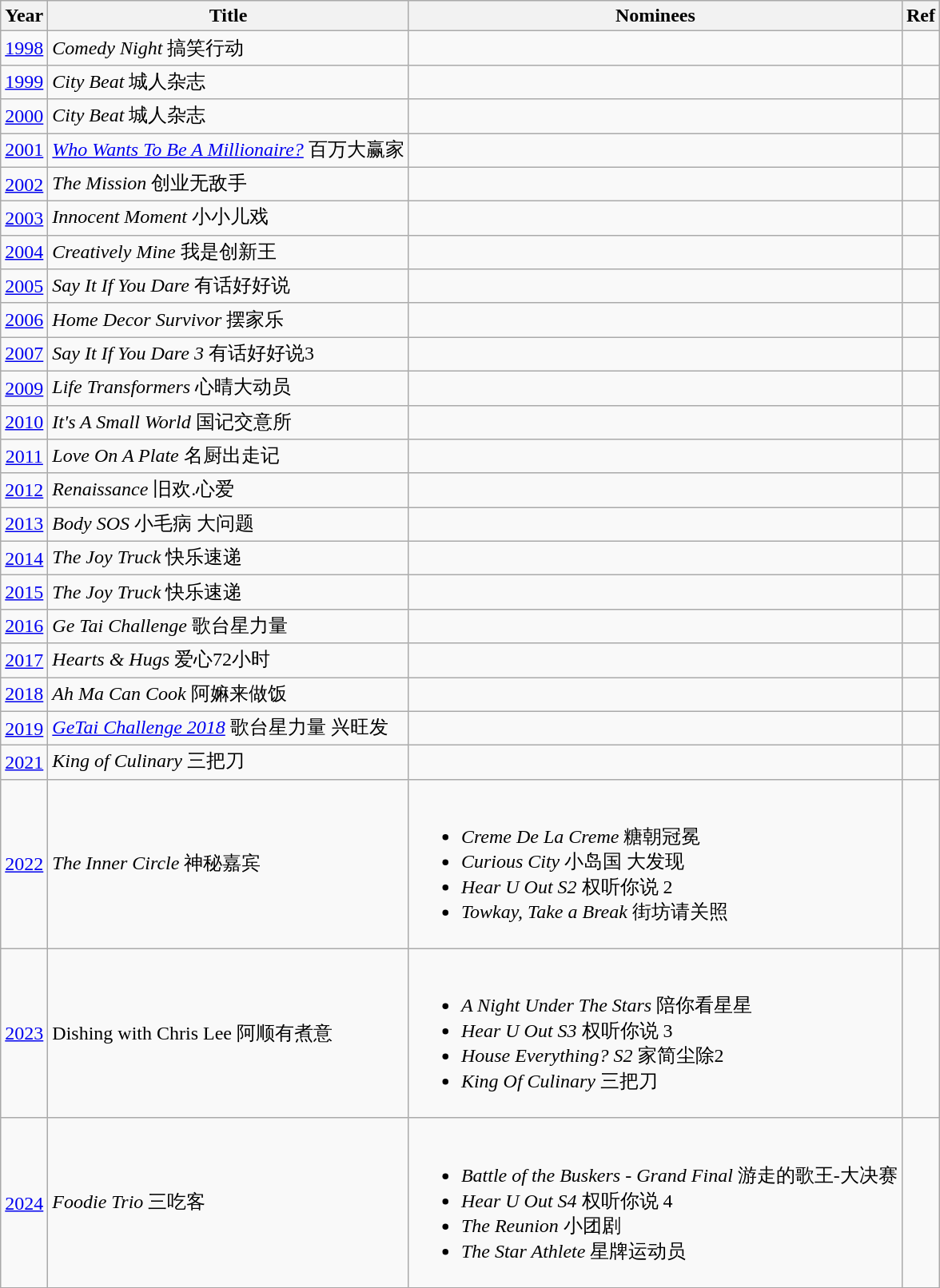<table class="wikitable sortable">
<tr>
<th>Year</th>
<th>Title</th>
<th>Nominees</th>
<th>Ref</th>
</tr>
<tr>
<td style="text-align:center;"><a href='#'>1998</a></td>
<td><em>Comedy Night</em> 搞笑行动</td>
<td></td>
<td></td>
</tr>
<tr>
<td style="text-align:center;"><a href='#'>1999</a></td>
<td><em>City Beat</em> 城人杂志</td>
<td></td>
<td></td>
</tr>
<tr>
<td style="text-align:center;"><a href='#'>2000</a></td>
<td><em>City Beat</em> 城人杂志</td>
<td></td>
<td></td>
</tr>
<tr>
<td style="text-align:center;"><a href='#'>2001</a></td>
<td><em><a href='#'>Who Wants To Be A Millionaire?</a></em> 百万大赢家</td>
<td></td>
<td></td>
</tr>
<tr>
<td style="text-align:center;"><a href='#'>2002</a></td>
<td><em>The Mission</em> 创业无敌手</td>
<td></td>
<td></td>
</tr>
<tr>
<td style="text-align:center;"><a href='#'>2003</a></td>
<td><em>Innocent Moment</em> 小小儿戏</td>
<td></td>
<td></td>
</tr>
<tr>
<td style="text-align:center;"><a href='#'>2004</a></td>
<td><em>Creatively Mine</em> 我是创新王</td>
<td></td>
<td></td>
</tr>
<tr>
<td style="text-align:center;"><a href='#'>2005</a></td>
<td><em>Say It If You Dare</em> 有话好好说</td>
<td></td>
<td></td>
</tr>
<tr>
<td style="text-align:center;"><a href='#'>2006</a></td>
<td><em>Home Decor Survivor</em> 摆家乐</td>
<td></td>
<td></td>
</tr>
<tr>
<td style="text-align:center;"><a href='#'>2007</a></td>
<td><em>Say It If You Dare 3</em> 有话好好说3</td>
<td></td>
<td></td>
</tr>
<tr>
<td style="text-align:center;"><a href='#'>2009</a></td>
<td><em>Life Transformers</em> 心晴大动员</td>
<td></td>
<td></td>
</tr>
<tr>
<td style="text-align:center;"><a href='#'>2010</a></td>
<td><em>It's A Small World</em> 国记交意所</td>
<td></td>
<td></td>
</tr>
<tr>
<td style="text-align:center;"><a href='#'>2011</a></td>
<td><em>Love On A Plate</em> 名厨出走记</td>
<td></td>
<td></td>
</tr>
<tr>
<td style="text-align:center;"><a href='#'>2012</a></td>
<td><em>Renaissance</em> 旧欢.心爱</td>
<td></td>
<td></td>
</tr>
<tr>
<td style="text-align:center;"><a href='#'>2013</a></td>
<td><em>Body SOS</em> 小毛病 大问题</td>
<td></td>
<td></td>
</tr>
<tr>
<td style="text-align:center;"><a href='#'>2014</a></td>
<td><em>The Joy Truck</em> 快乐速递</td>
<td></td>
<td></td>
</tr>
<tr>
<td style="text-align:center;"><a href='#'>2015</a></td>
<td><em>The Joy Truck</em> 快乐速递</td>
<td></td>
<td></td>
</tr>
<tr>
<td style="text-align:center;"><a href='#'>2016</a></td>
<td><em>Ge Tai Challenge</em> 歌台星力量</td>
<td></td>
<td></td>
</tr>
<tr>
<td style="text-align:center;"><a href='#'>2017</a></td>
<td><em>Hearts & Hugs</em> 爱心72小时</td>
<td></td>
<td></td>
</tr>
<tr>
<td style="text-align:center;"><a href='#'>2018</a></td>
<td><em>Ah Ma Can Cook</em> 阿嫲来做饭</td>
<td></td>
<td></td>
</tr>
<tr>
<td style="text-align:center;"><a href='#'>2019</a></td>
<td><em><a href='#'>GeTai Challenge 2018</a></em> 歌台星力量 兴旺发</td>
<td></td>
<td></td>
</tr>
<tr>
<td style="text-align:center;"><a href='#'>2021</a></td>
<td><em>King of Culinary</em> 三把刀</td>
<td></td>
<td></td>
</tr>
<tr>
<td style="text-align:center;"><a href='#'>2022</a></td>
<td><em>The Inner Circle</em> 神秘嘉宾</td>
<td {{smalldiv><br><ul><li><em>Creme De La Creme</em> 糖朝冠冕</li><li><em>Curious City</em> 小岛国 大发现</li><li><em>Hear U Out S2</em> 权听你说 2</li><li><em>Towkay, Take a Break</em> 街坊请关照</li></ul></td>
<td></td>
</tr>
<tr>
<td style="text-align:center;"><a href='#'>2023</a></td>
<td>Dishing with Chris Lee 阿顺有煮意</td>
<td {{smalldiv><br><ul><li><em>A Night Under The Stars</em> 陪你看星星</li><li><em>Hear U Out S3</em> 权听你说 3</li><li><em>House Everything? S2</em> 家简尘除2</li><li><em>King Of Culinary</em> 三把刀</li></ul></td>
<td></td>
</tr>
<tr>
<td style="text-align:center;"><a href='#'>2024</a></td>
<td><em>Foodie Trio</em> 三吃客</td>
<td {{smalldiv><br><ul><li><em>Battle of the Buskers - Grand Final</em> 游走的歌王-大决赛</li><li><em>Hear U Out S4</em> 权听你说 4</li><li><em>The Reunion</em> 小团剧</li><li><em>The Star Athlete</em> 星牌运动员</li></ul></td>
<td></td>
</tr>
<tr>
</tr>
</table>
